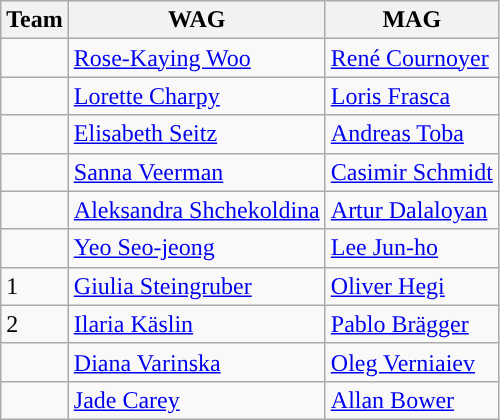<table class="wikitable">
<tr>
<th style="text-align:center;">Team</th>
<th style="text-align:center;">WAG</th>
<th style="text-align:center;">MAG</th>
</tr>
<tr>
<td></td>
<td><a href='#'>Rose-Kaying Woo</a></td>
<td><a href='#'>René Cournoyer</a></td>
</tr>
<tr>
<td></td>
<td><a href='#'>Lorette Charpy</a></td>
<td><a href='#'>Loris Frasca</a></td>
</tr>
<tr>
<td></td>
<td><a href='#'>Elisabeth Seitz</a></td>
<td><a href='#'>Andreas Toba</a></td>
</tr>
<tr>
<td></td>
<td><a href='#'>Sanna Veerman</a></td>
<td><a href='#'>Casimir Schmidt</a></td>
</tr>
<tr>
<td></td>
<td><a href='#'>Aleksandra Shchekoldina</a></td>
<td><a href='#'>Artur Dalaloyan</a></td>
</tr>
<tr>
<td></td>
<td><a href='#'>Yeo Seo-jeong</a></td>
<td><a href='#'>Lee Jun-ho</a></td>
</tr>
<tr>
<td> 1</td>
<td><a href='#'>Giulia Steingruber</a></td>
<td><a href='#'>Oliver Hegi</a></td>
</tr>
<tr>
<td> 2</td>
<td><a href='#'>Ilaria Käslin</a></td>
<td><a href='#'>Pablo Brägger</a></td>
</tr>
<tr>
<td></td>
<td><a href='#'>Diana Varinska</a></td>
<td><a href='#'>Oleg Verniaiev</a></td>
</tr>
<tr>
<td></td>
<td><a href='#'>Jade Carey</a></td>
<td><a href='#'>Allan Bower</a></td>
</tr>
</table>
